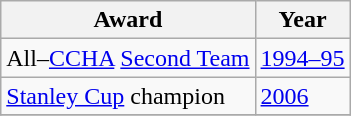<table class="wikitable">
<tr>
<th>Award</th>
<th>Year</th>
</tr>
<tr>
<td>All–<a href='#'>CCHA</a> <a href='#'>Second Team</a></td>
<td><a href='#'>1994–95</a></td>
</tr>
<tr>
<td><a href='#'>Stanley Cup</a> champion</td>
<td><a href='#'>2006</a></td>
</tr>
<tr>
</tr>
</table>
